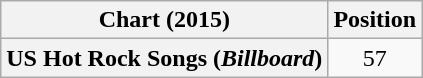<table class="wikitable plainrowheaders">
<tr>
<th>Chart (2015)</th>
<th>Position</th>
</tr>
<tr>
<th scope="row">US Hot Rock Songs (<em>Billboard</em>)</th>
<td style="text-align:center;">57</td>
</tr>
</table>
